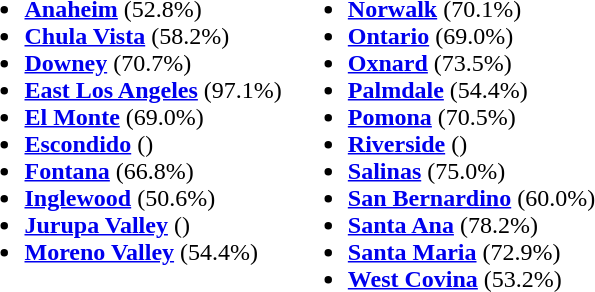<table>
<tr ---- valign="top">
<td><br><ul><li><a href='#'><strong>Anaheim</strong></a> (52.8%)</li><li><a href='#'><strong>Chula Vista</strong></a> (58.2%)</li><li><a href='#'><strong>Downey</strong></a> (70.7%)</li><li><a href='#'><strong>East Los Angeles</strong></a> (97.1%)</li><li><a href='#'><strong>El Monte</strong></a> (69.0%)</li><li><strong><a href='#'>Escondido</a></strong> ()</li><li><a href='#'><strong>Fontana</strong></a> (66.8%)</li><li><a href='#'><strong>Inglewood</strong></a> (50.6%)</li><li><strong><a href='#'>Jurupa Valley</a></strong> ()</li><li><a href='#'><strong>Moreno Valley</strong></a> (54.4%)</li></ul></td>
<td><br><ul><li><a href='#'><strong>Norwalk</strong></a> (70.1%)</li><li><a href='#'><strong>Ontario</strong></a> (69.0%)</li><li><a href='#'><strong>Oxnard</strong></a> (73.5%)</li><li><a href='#'><strong>Palmdale</strong></a> (54.4%)</li><li><a href='#'><strong>Pomona</strong></a> (70.5%)</li><li><strong><a href='#'>Riverside</a></strong> ()</li><li><a href='#'><strong>Salinas</strong></a> (75.0%)</li><li><a href='#'><strong>San Bernardino</strong></a> (60.0%)</li><li><a href='#'><strong>Santa Ana</strong></a> (78.2%)</li><li><a href='#'><strong>Santa Maria</strong></a> (72.9%)</li><li><a href='#'><strong>West Covina</strong></a> (53.2%)</li></ul></td>
</tr>
</table>
